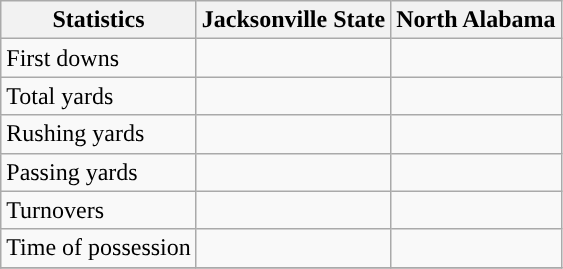<table class="wikitable">
<tr>
<th>Statistics</th>
<th>Jacksonville State</th>
<th>North Alabama</th>
</tr>
<tr>
<td>First downs</td>
<td> </td>
<td> </td>
</tr>
<tr>
<td>Total yards</td>
<td> </td>
<td> </td>
</tr>
<tr>
<td>Rushing yards</td>
<td> </td>
<td> </td>
</tr>
<tr>
<td>Passing yards</td>
<td> </td>
<td> </td>
</tr>
<tr>
<td>Turnovers</td>
<td> </td>
<td> </td>
</tr>
<tr>
<td>Time of possession</td>
<td> </td>
<td> </td>
</tr>
<tr>
</tr>
</table>
